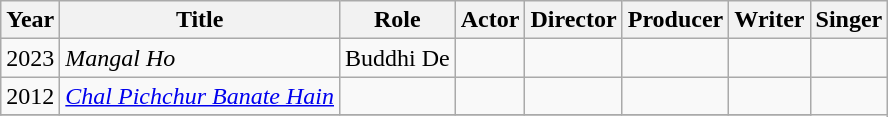<table class="wikitable">
<tr>
<th>Year</th>
<th>Title</th>
<th>Role</th>
<th>Actor</th>
<th>Director</th>
<th>Producer</th>
<th>Writer</th>
<th>Singer</th>
</tr>
<tr>
<td>2023</td>
<td><em>Mangal Ho</em></td>
<td>Buddhi De</td>
<td></td>
<td></td>
<td></td>
<td></td>
<td></td>
</tr>
<tr>
<td>2012</td>
<td><em><a href='#'>Chal Pichchur Banate Hain</a></em></td>
<td></td>
<td></td>
<td></td>
<td></td>
<td></td>
</tr>
<tr>
</tr>
</table>
